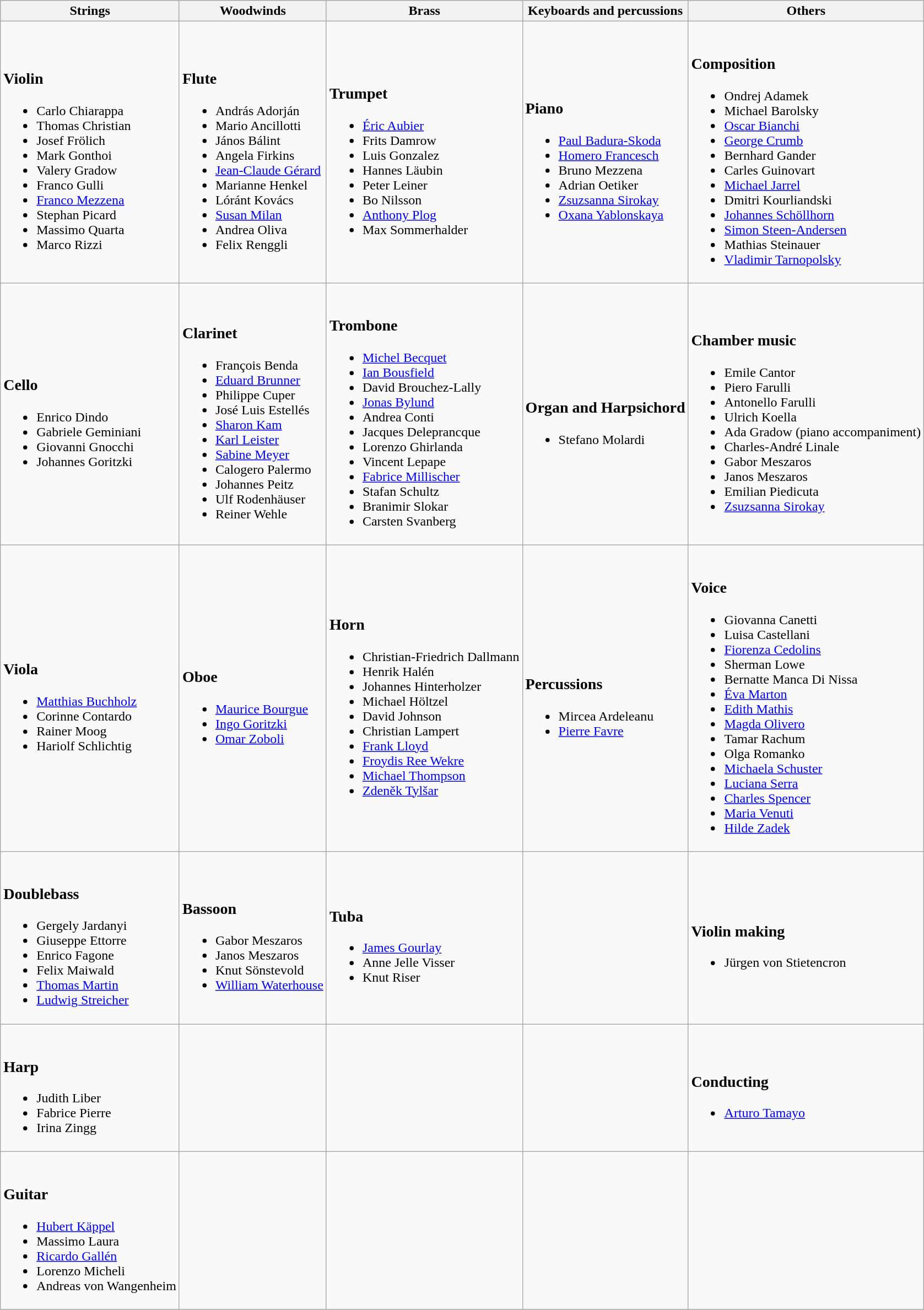<table class="wikitable">
<tr>
<th>Strings</th>
<th>Woodwinds</th>
<th>Brass</th>
<th>Keyboards and percussions</th>
<th>Others</th>
</tr>
<tr>
<td><br><h3>Violin</h3><ul><li>Carlo Chiarappa</li><li>Thomas Christian</li><li>Josef Frölich</li><li>Mark Gonthoi</li><li>Valery Gradow</li><li>Franco Gulli</li><li><a href='#'>Franco Mezzena</a></li><li>Stephan Picard</li><li>Massimo Quarta</li><li>Marco Rizzi</li></ul></td>
<td><br><h3>Flute</h3><ul><li>András Adorján</li><li>Mario Ancillotti</li><li>János Bálint</li><li>Angela Firkins</li><li><a href='#'>Jean-Claude Gérard</a></li><li>Marianne Henkel</li><li>Lóránt Kovács</li><li><a href='#'>Susan Milan</a></li><li>Andrea Oliva</li><li>Felix Renggli</li></ul></td>
<td><br><h3>Trumpet</h3><ul><li><a href='#'>Éric Aubier</a></li><li>Frits Damrow</li><li>Luis Gonzalez</li><li>Hannes Läubin</li><li>Peter Leiner</li><li>Bo Nilsson</li><li><a href='#'>Anthony Plog</a></li><li>Max Sommerhalder</li></ul></td>
<td><br><h3>Piano</h3><ul><li><a href='#'>Paul Badura-Skoda</a></li><li><a href='#'>Homero Francesch</a></li><li>Bruno Mezzena</li><li>Adrian Oetiker</li><li><a href='#'>Zsuzsanna Sirokay</a></li><li><a href='#'>Oxana Yablonskaya</a></li></ul></td>
<td><br><h3>Composition</h3><ul><li>Ondrej Adamek</li><li>Michael Barolsky</li><li><a href='#'>Oscar Bianchi</a></li><li><a href='#'>George Crumb</a></li><li>Bernhard Gander</li><li>Carles Guinovart</li><li><a href='#'>Michael Jarrel</a></li><li>Dmitri Kourliandski</li><li><a href='#'>Johannes Schöllhorn</a></li><li><a href='#'>Simon Steen-Andersen</a></li><li>Mathias Steinauer</li><li><a href='#'>Vladimir Tarnopolsky</a></li></ul></td>
</tr>
<tr>
<td><br><h3>Cello</h3><ul><li>Enrico Dindo</li><li>Gabriele Geminiani</li><li>Giovanni Gnocchi</li><li>Johannes Goritzki</li></ul></td>
<td><br><h3>Clarinet</h3><ul><li>François Benda</li><li><a href='#'>Eduard Brunner</a></li><li>Philippe Cuper</li><li>José Luis Estellés</li><li><a href='#'>Sharon Kam</a></li><li><a href='#'>Karl Leister</a></li><li><a href='#'>Sabine Meyer</a></li><li>Calogero Palermo</li><li>Johannes Peitz</li><li>Ulf Rodenhäuser</li><li>Reiner Wehle</li></ul></td>
<td><br><h3>Trombone</h3><ul><li><a href='#'>Michel Becquet</a></li><li><a href='#'>Ian Bousfield</a></li><li>David Brouchez-Lally</li><li><a href='#'>Jonas Bylund</a></li><li>Andrea Conti</li><li>Jacques Deleprancque</li><li>Lorenzo Ghirlanda</li><li>Vincent Lepape</li><li><a href='#'>Fabrice Millischer</a></li><li>Stafan Schultz</li><li>Branimir Slokar</li><li>Carsten Svanberg</li></ul></td>
<td><br><h3>Organ and Harpsichord</h3><ul><li>Stefano Molardi</li></ul></td>
<td><br><h3>Chamber music</h3><ul><li>Emile Cantor</li><li>Piero Farulli</li><li>Antonello Farulli</li><li>Ulrich Koella</li><li>Ada Gradow (piano accompaniment)</li><li>Charles-André Linale</li><li>Gabor Meszaros</li><li>Janos Meszaros</li><li>Emilian Piedicuta</li><li><a href='#'>Zsuzsanna Sirokay</a></li></ul></td>
</tr>
<tr>
<td><br><h3>Viola</h3><ul><li><a href='#'>Matthias Buchholz</a></li><li>Corinne Contardo</li><li>Rainer Moog</li><li>Hariolf Schlichtig</li></ul></td>
<td><br><h3>Oboe</h3><ul><li><a href='#'>Maurice Bourgue</a></li><li><a href='#'>Ingo Goritzki</a></li><li><a href='#'>Omar Zoboli</a></li></ul></td>
<td><br><h3>Horn</h3><ul><li>Christian-Friedrich Dallmann</li><li>Henrik Halén</li><li>Johannes Hinterholzer</li><li>Michael Höltzel</li><li>David Johnson</li><li>Christian Lampert</li><li><a href='#'>Frank Lloyd</a></li><li><a href='#'>Froydis Ree Wekre</a></li><li><a href='#'>Michael Thompson</a></li><li><a href='#'>Zdeněk Tylšar</a></li></ul></td>
<td><br><h3>Percussions</h3><ul><li>Mircea Ardeleanu</li><li><a href='#'>Pierre Favre</a></li></ul></td>
<td><br><h3>Voice</h3><ul><li>Giovanna Canetti</li><li>Luisa Castellani</li><li><a href='#'>Fiorenza Cedolins</a></li><li>Sherman Lowe</li><li>Bernatte Manca Di Nissa</li><li><a href='#'>Éva Marton</a></li><li><a href='#'>Edith Mathis</a></li><li><a href='#'>Magda Olivero</a></li><li>Tamar Rachum</li><li>Olga Romanko</li><li><a href='#'>Michaela Schuster</a></li><li><a href='#'>Luciana Serra</a></li><li><a href='#'>Charles Spencer</a></li><li><a href='#'>Maria Venuti</a></li><li><a href='#'>Hilde Zadek</a></li></ul></td>
</tr>
<tr>
<td><br><h3>Doublebass</h3><ul><li>Gergely Jardanyi</li><li>Giuseppe Ettorre</li><li>Enrico Fagone</li><li>Felix Maiwald</li><li><a href='#'>Thomas Martin</a></li><li><a href='#'>Ludwig Streicher</a></li></ul></td>
<td><br><h3>Bassoon</h3><ul><li>Gabor Meszaros</li><li>Janos Meszaros</li><li>Knut Sönstevold</li><li><a href='#'>William Waterhouse</a></li></ul></td>
<td><br><h3>Tuba</h3><ul><li><a href='#'>James Gourlay</a></li><li>Anne Jelle Visser</li><li>Knut Riser</li></ul></td>
<td></td>
<td><br><h3>Violin making</h3><ul><li>Jürgen von Stietencron</li></ul></td>
</tr>
<tr>
<td><br><h3>Harp</h3><ul><li>Judith Liber</li><li>Fabrice Pierre</li><li>Irina Zingg</li></ul></td>
<td></td>
<td></td>
<td></td>
<td><br><h3>Conducting</h3><ul><li><a href='#'>Arturo Tamayo</a></li></ul></td>
</tr>
<tr>
<td><br><h3>Guitar</h3><ul><li><a href='#'>Hubert Käppel</a></li><li>Massimo Laura</li><li><a href='#'>Ricardo Gallén</a></li><li>Lorenzo Micheli</li><li>Andreas von Wangenheim</li></ul></td>
<td></td>
<td></td>
<td></td>
</tr>
</table>
